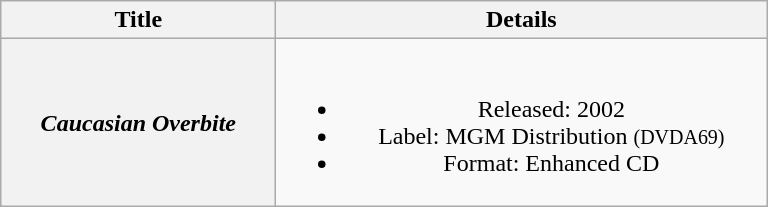<table class="wikitable plainrowheaders" style="text-align:center;" border="1">
<tr>
<th scope="col" style="width:11em;">Title</th>
<th scope="col" style="width:20em;">Details</th>
</tr>
<tr>
<th scope="row"><em>Caucasian Overbite</em></th>
<td><br><ul><li>Released: 2002</li><li>Label: MGM Distribution <small>(DVDA69)</small></li><li>Format: Enhanced CD</li></ul></td>
</tr>
</table>
